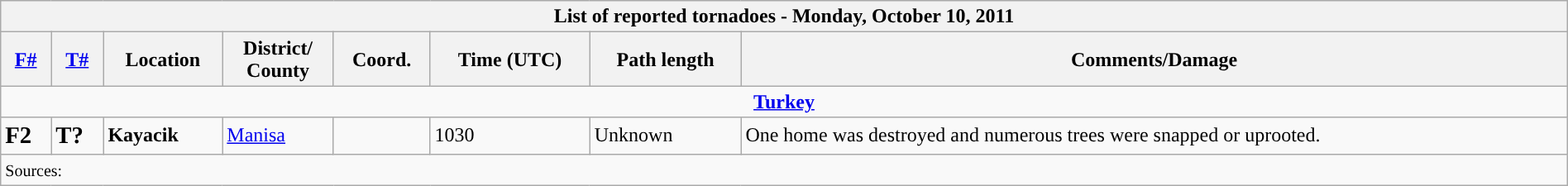<table class="wikitable collapsible" width="100%">
<tr>
<th colspan="8">List of reported tornadoes - Monday, October 10, 2011</th>
</tr>
<tr>
<th><a href='#'>F#</a></th>
<th><a href='#'>T#</a></th>
<th>Location</th>
<th>District/<br>County</th>
<th>Coord.</th>
<th>Time (UTC)</th>
<th>Path length</th>
<th>Comments/Damage</th>
</tr>
<tr>
<td colspan="8" align=center><strong><a href='#'>Turkey</a></strong></td>
</tr>
<tr>
<td><big><strong>F2</strong></big></td>
<td><big><strong>T?</strong></big></td>
<td><strong>Kayacik</strong></td>
<td><a href='#'>Manisa</a></td>
<td></td>
<td>1030</td>
<td>Unknown</td>
<td>One home was destroyed and numerous trees were snapped or uprooted.</td>
</tr>
<tr>
<td colspan="8"><small>Sources:  </small></td>
</tr>
</table>
